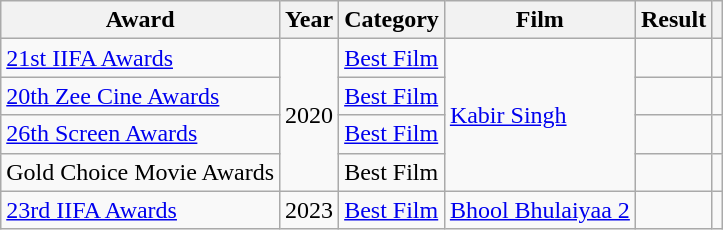<table class="wikitable">
<tr>
<th>Award</th>
<th>Year</th>
<th>Category</th>
<th>Film</th>
<th>Result</th>
<th></th>
</tr>
<tr>
<td><a href='#'>21st IIFA Awards</a></td>
<td rowspan="4">2020</td>
<td><a href='#'>Best Film</a></td>
<td rowspan="4"><a href='#'>Kabir Singh</a></td>
<td></td>
<td></td>
</tr>
<tr>
<td><a href='#'>20th Zee Cine Awards</a></td>
<td><a href='#'>Best Film</a></td>
<td></td>
<td></td>
</tr>
<tr>
<td><a href='#'>26th Screen Awards</a></td>
<td><a href='#'>Best Film</a></td>
<td></td>
<td></td>
</tr>
<tr>
<td>Gold Choice Movie Awards</td>
<td>Best Film</td>
<td></td>
<td></td>
</tr>
<tr>
<td><a href='#'>23rd IIFA Awards</a></td>
<td>2023</td>
<td><a href='#'>Best Film</a></td>
<td><a href='#'>Bhool Bhulaiyaa 2</a></td>
<td></td>
<td></td>
</tr>
</table>
